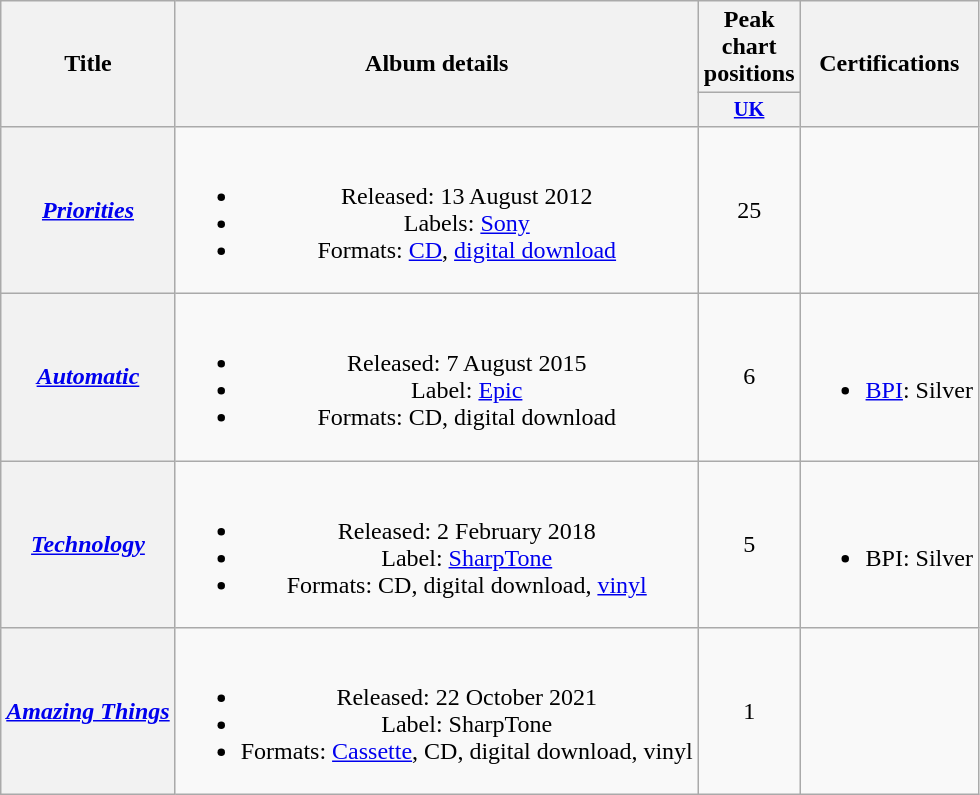<table class="wikitable plainrowheaders" style="text-align:center;">
<tr>
<th scope="col" rowspan="2">Title</th>
<th scope="col" rowspan="2">Album details</th>
<th scope="col" colspan="1">Peak chart positions</th>
<th scope="col" rowspan="2">Certifications</th>
</tr>
<tr>
<th scope="col" style="width:3em;font-size:85%;"><a href='#'>UK</a><br></th>
</tr>
<tr>
<th scope="row"><em><a href='#'>Priorities</a></em></th>
<td><br><ul><li>Released: 13 August 2012</li><li>Labels: <a href='#'>Sony</a></li><li>Formats: <a href='#'>CD</a>, <a href='#'>digital download</a></li></ul></td>
<td>25</td>
<td></td>
</tr>
<tr>
<th scope="row"><em><a href='#'>Automatic</a></em></th>
<td><br><ul><li>Released: 7 August 2015</li><li>Label: <a href='#'>Epic</a></li><li>Formats: CD, digital download</li></ul></td>
<td>6</td>
<td><br><ul><li><a href='#'>BPI</a>: Silver</li></ul></td>
</tr>
<tr>
<th scope="row"><em><a href='#'>Technology</a></em></th>
<td><br><ul><li>Released: 2 February 2018</li><li>Label: <a href='#'>SharpTone</a></li><li>Formats: CD, digital download, <a href='#'>vinyl</a></li></ul></td>
<td>5</td>
<td><br><ul><li>BPI: Silver</li></ul></td>
</tr>
<tr>
<th scope="row"><em><a href='#'>Amazing Things</a></em></th>
<td><br><ul><li>Released: 22 October 2021</li><li>Label: SharpTone</li><li>Formats: <a href='#'>Cassette</a>, CD, digital download, vinyl</li></ul></td>
<td>1</td>
<td></td>
</tr>
</table>
